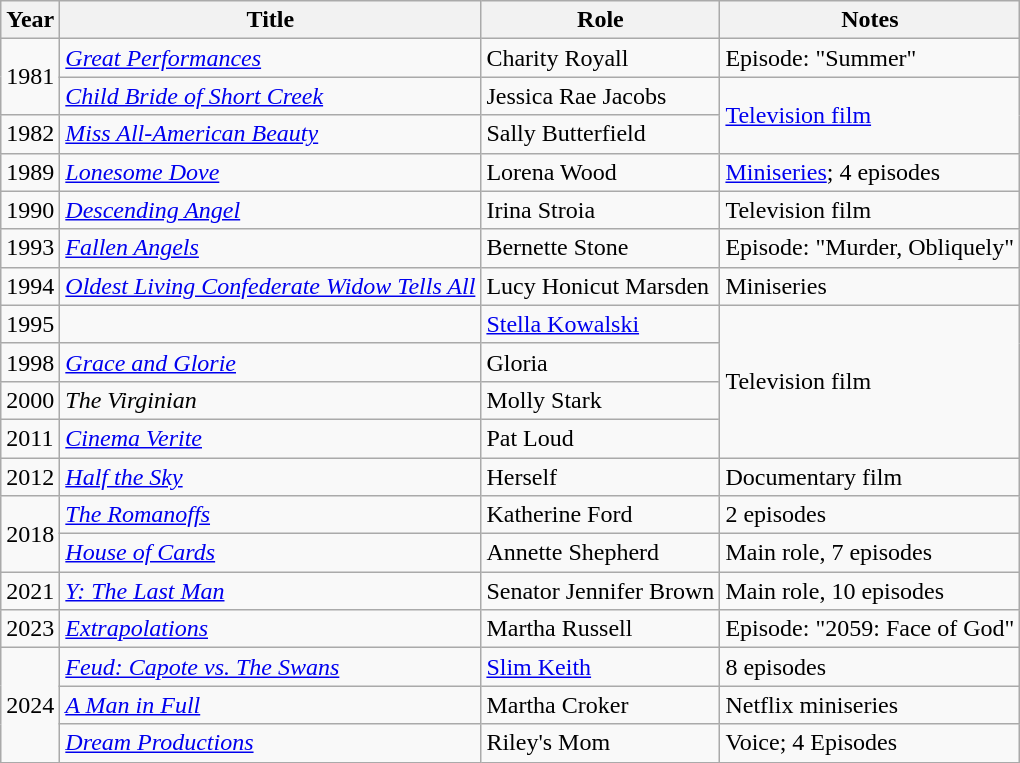<table class = "wikitable sortable">
<tr>
<th>Year</th>
<th>Title</th>
<th>Role</th>
<th class = "unsortable">Notes</th>
</tr>
<tr>
<td rowspan="2">1981</td>
<td><em><a href='#'>Great Performances</a></em></td>
<td>Charity Royall</td>
<td>Episode: "Summer"</td>
</tr>
<tr>
<td><em><a href='#'>Child Bride of Short Creek</a></em></td>
<td>Jessica Rae Jacobs</td>
<td rowspan="2"><a href='#'>Television film</a></td>
</tr>
<tr>
<td>1982</td>
<td><em><a href='#'>Miss All-American Beauty</a></em></td>
<td>Sally Butterfield</td>
</tr>
<tr>
<td>1989</td>
<td><em><a href='#'>Lonesome Dove</a></em></td>
<td>Lorena Wood</td>
<td><a href='#'>Miniseries</a>; 4 episodes</td>
</tr>
<tr>
<td>1990</td>
<td><em><a href='#'>Descending Angel</a></em></td>
<td>Irina Stroia</td>
<td>Television film</td>
</tr>
<tr>
<td>1993</td>
<td><em><a href='#'>Fallen Angels</a></em></td>
<td>Bernette Stone</td>
<td>Episode: "Murder, Obliquely"</td>
</tr>
<tr>
<td>1994</td>
<td><em><a href='#'>Oldest Living Confederate Widow Tells All</a></em></td>
<td>Lucy Honicut Marsden</td>
<td>Miniseries</td>
</tr>
<tr>
<td>1995</td>
<td><em></em></td>
<td><a href='#'>Stella Kowalski</a></td>
<td rowspan="4">Television film</td>
</tr>
<tr>
<td>1998</td>
<td><em><a href='#'>Grace and Glorie</a></em></td>
<td>Gloria</td>
</tr>
<tr>
<td>2000</td>
<td><em>The Virginian</em></td>
<td>Molly Stark</td>
</tr>
<tr>
<td>2011</td>
<td><em><a href='#'>Cinema Verite</a></em></td>
<td>Pat Loud</td>
</tr>
<tr>
<td>2012</td>
<td><em><a href='#'>Half the Sky</a></em></td>
<td>Herself</td>
<td>Documentary film</td>
</tr>
<tr>
<td rowspan="2">2018</td>
<td><em><a href='#'>The Romanoffs</a></em></td>
<td>Katherine Ford</td>
<td>2 episodes</td>
</tr>
<tr>
<td><em><a href='#'>House of Cards</a></em></td>
<td>Annette Shepherd</td>
<td>Main role, 7 episodes</td>
</tr>
<tr>
<td>2021</td>
<td><em><a href='#'>Y: The Last Man</a></em></td>
<td>Senator Jennifer Brown</td>
<td>Main role, 10 episodes</td>
</tr>
<tr>
<td>2023</td>
<td><em><a href='#'>Extrapolations</a></em></td>
<td>Martha Russell</td>
<td>Episode: "2059: Face of God"</td>
</tr>
<tr>
<td rowspan="3">2024</td>
<td><em><a href='#'>Feud: Capote vs. The Swans</a></em></td>
<td><a href='#'>Slim Keith</a></td>
<td>8 episodes</td>
</tr>
<tr>
<td><em><a href='#'>A Man in Full</a></em></td>
<td>Martha Croker</td>
<td>Netflix miniseries</td>
</tr>
<tr>
<td><em><a href='#'>Dream Productions</a></em></td>
<td>Riley's Mom</td>
<td>Voice; 4 Episodes</td>
</tr>
</table>
